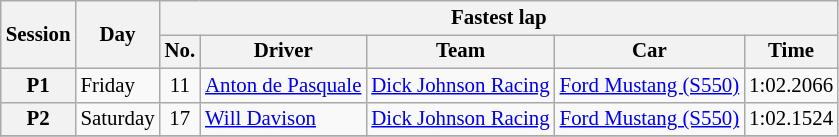<table class="wikitable" style="font-size: 87%">
<tr>
<th rowspan="2">Session</th>
<th rowspan="2">Day</th>
<th colspan="5">Fastest lap</th>
</tr>
<tr>
<th>No.</th>
<th>Driver</th>
<th>Team</th>
<th>Car</th>
<th>Time</th>
</tr>
<tr>
<th>P1</th>
<td>Friday</td>
<td align="center">11</td>
<td> <a href='#'>Anton de Pasquale</a></td>
<td><a href='#'>Dick Johnson Racing</a></td>
<td><a href='#'>Ford Mustang (S550)</a></td>
<td>1:02.2066</td>
</tr>
<tr>
<th>P2</th>
<td>Saturday</td>
<td align="center">17</td>
<td> <a href='#'>Will Davison</a></td>
<td><a href='#'>Dick Johnson Racing</a></td>
<td><a href='#'>Ford Mustang (S550)</a></td>
<td>1:02.1524</td>
</tr>
<tr>
</tr>
</table>
